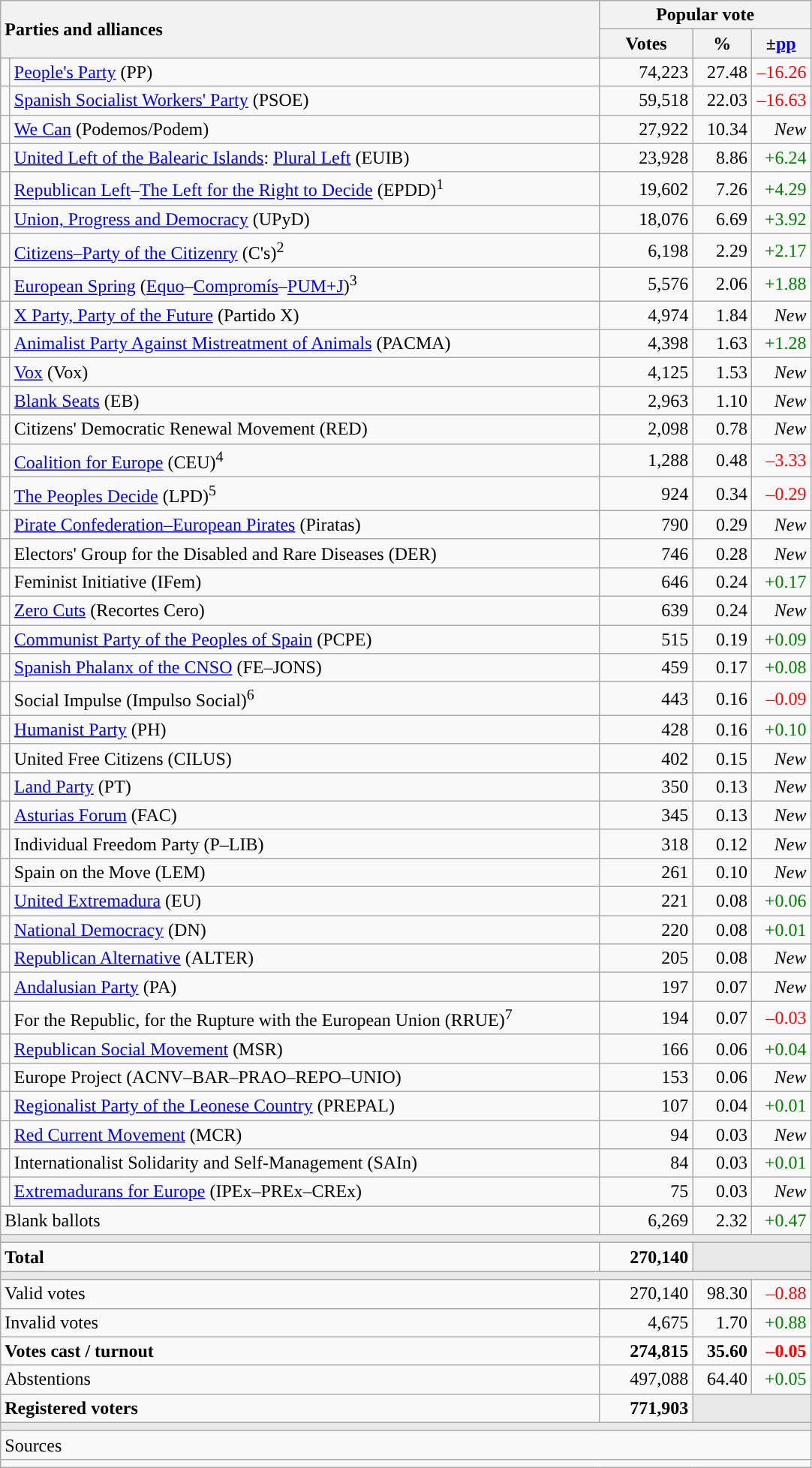<table class="wikitable" style="text-align:right">
<tr>
<th style="text-align:left;" rowspan="2" colspan="2" width="525">Parties and alliances</th>
<th colspan="3">Popular vote</th>
</tr>
<tr>
<th width="75">Votes</th>
<th width="45">%</th>
<th width="45">±<a href='#'>pp</a></th>
</tr>
<tr>
<td width="1" style="color:inherit;background:"></td>
<td align="left"><a href='#'>People's Party</a> (PP)</td>
<td>74,223</td>
<td>27.48</td>
<td style="color:red;">–16.26</td>
</tr>
<tr>
<td style="color:inherit;background:"></td>
<td align="left"><a href='#'>Spanish Socialist Workers' Party</a> (PSOE)</td>
<td>59,518</td>
<td>22.03</td>
<td style="color:red;">–16.63</td>
</tr>
<tr>
<td style="color:inherit;background:"></td>
<td align="left"><a href='#'>We Can</a> (Podemos/Podem)</td>
<td>27,922</td>
<td>10.34</td>
<td><em>New</em></td>
</tr>
<tr>
<td style="color:inherit;background:"></td>
<td align="left"><a href='#'>United Left of the Balearic Islands</a>: <a href='#'>Plural Left</a> (EUIB)</td>
<td>23,928</td>
<td>8.86</td>
<td style="color:green;">+6.24</td>
</tr>
<tr>
<td style="color:inherit;background:"></td>
<td align="left"><a href='#'>Republican Left</a>–<a href='#'>The Left for the Right to Decide</a> (EPDD)<sup>1</sup></td>
<td>19,602</td>
<td>7.26</td>
<td style="color:green;">+4.29</td>
</tr>
<tr>
<td style="color:inherit;background:"></td>
<td align="left"><a href='#'>Union, Progress and Democracy</a> (UPyD)</td>
<td>18,076</td>
<td>6.69</td>
<td style="color:green;">+3.92</td>
</tr>
<tr>
<td style="color:inherit;background:"></td>
<td align="left"><a href='#'>Citizens–Party of the Citizenry</a> (C's)<sup>2</sup></td>
<td>6,198</td>
<td>2.29</td>
<td style="color:green;">+2.17</td>
</tr>
<tr>
<td style="color:inherit;background:"></td>
<td align="left"><a href='#'>European Spring</a> (<a href='#'>Equo</a>–<a href='#'>Compromís</a>–<a href='#'>PUM+J</a>)<sup>3</sup></td>
<td>5,576</td>
<td>2.06</td>
<td style="color:green;">+1.88</td>
</tr>
<tr>
<td style="color:inherit;background:"></td>
<td align="left"><a href='#'>X Party, Party of the Future</a> (Partido X)</td>
<td>4,974</td>
<td>1.84</td>
<td><em>New</em></td>
</tr>
<tr>
<td style="color:inherit;background:"></td>
<td align="left"><a href='#'>Animalist Party Against Mistreatment of Animals</a> (PACMA)</td>
<td>4,398</td>
<td>1.63</td>
<td style="color:green;">+1.28</td>
</tr>
<tr>
<td style="color:inherit;background:"></td>
<td align="left"><a href='#'>Vox</a> (Vox)</td>
<td>4,125</td>
<td>1.53</td>
<td><em>New</em></td>
</tr>
<tr>
<td style="color:inherit;background:"></td>
<td align="left"><a href='#'>Blank Seats</a> (EB)</td>
<td>2,963</td>
<td>1.10</td>
<td><em>New</em></td>
</tr>
<tr>
<td style="color:inherit;background:"></td>
<td align="left">Citizens' Democratic Renewal Movement (RED)</td>
<td>2,098</td>
<td>0.78</td>
<td><em>New</em></td>
</tr>
<tr>
<td style="color:inherit;background:"></td>
<td align="left"><a href='#'>Coalition for Europe</a> (CEU)<sup>4</sup></td>
<td>1,288</td>
<td>0.48</td>
<td style="color:red;">–3.33</td>
</tr>
<tr>
<td style="color:inherit;background:"></td>
<td align="left"><a href='#'>The Peoples Decide</a> (LPD)<sup>5</sup></td>
<td>924</td>
<td>0.34</td>
<td style="color:red;">–0.29</td>
</tr>
<tr>
<td style="color:inherit;background:"></td>
<td align="left"><a href='#'>Pirate Confederation–European Pirates</a> (Piratas)</td>
<td>790</td>
<td>0.29</td>
<td><em>New</em></td>
</tr>
<tr>
<td style="color:inherit;background:"></td>
<td align="left">Electors' Group for the Disabled and Rare Diseases (DER)</td>
<td>746</td>
<td>0.28</td>
<td><em>New</em></td>
</tr>
<tr>
<td style="color:inherit;background:"></td>
<td align="left">Feminist Initiative (IFem)</td>
<td>646</td>
<td>0.24</td>
<td style="color:green;">+0.17</td>
</tr>
<tr>
<td style="color:inherit;background:"></td>
<td align="left"><a href='#'>Zero Cuts</a> (Recortes Cero)</td>
<td>639</td>
<td>0.24</td>
<td><em>New</em></td>
</tr>
<tr>
<td style="color:inherit;background:"></td>
<td align="left"><a href='#'>Communist Party of the Peoples of Spain</a> (PCPE)</td>
<td>515</td>
<td>0.19</td>
<td style="color:green;">+0.09</td>
</tr>
<tr>
<td style="color:inherit;background:"></td>
<td align="left"><a href='#'>Spanish Phalanx of the CNSO</a> (FE–JONS)</td>
<td>459</td>
<td>0.17</td>
<td style="color:green;">+0.08</td>
</tr>
<tr>
<td style="color:inherit;background:"></td>
<td align="left">Social Impulse (Impulso Social)<sup>6</sup></td>
<td>443</td>
<td>0.16</td>
<td style="color:red;">–0.09</td>
</tr>
<tr>
<td style="color:inherit;background:"></td>
<td align="left"><a href='#'>Humanist Party</a> (PH)</td>
<td>428</td>
<td>0.16</td>
<td style="color:green;">+0.10</td>
</tr>
<tr>
<td style="color:inherit;background:"></td>
<td align="left">United Free Citizens (CILUS)</td>
<td>402</td>
<td>0.15</td>
<td><em>New</em></td>
</tr>
<tr>
<td style="color:inherit;background:"></td>
<td align="left"><a href='#'>Land Party</a> (PT)</td>
<td>350</td>
<td>0.13</td>
<td><em>New</em></td>
</tr>
<tr>
<td style="color:inherit;background:"></td>
<td align="left"><a href='#'>Asturias Forum</a> (FAC)</td>
<td>345</td>
<td>0.13</td>
<td><em>New</em></td>
</tr>
<tr>
<td style="color:inherit;background:"></td>
<td align="left">Individual Freedom Party (P–LIB)</td>
<td>318</td>
<td>0.12</td>
<td><em>New</em></td>
</tr>
<tr>
<td style="color:inherit;background:"></td>
<td align="left">Spain on the Move (LEM)</td>
<td>261</td>
<td>0.10</td>
<td><em>New</em></td>
</tr>
<tr>
<td style="color:inherit;background:"></td>
<td align="left"><a href='#'>United Extremadura</a> (EU)</td>
<td>221</td>
<td>0.08</td>
<td style="color:green;">+0.06</td>
</tr>
<tr>
<td style="color:inherit;background:"></td>
<td align="left"><a href='#'>National Democracy</a> (DN)</td>
<td>220</td>
<td>0.08</td>
<td style="color:green;">+0.01</td>
</tr>
<tr>
<td style="color:inherit;background:"></td>
<td align="left"><a href='#'>Republican Alternative</a> (ALTER)</td>
<td>205</td>
<td>0.08</td>
<td><em>New</em></td>
</tr>
<tr>
<td style="color:inherit;background:"></td>
<td align="left"><a href='#'>Andalusian Party</a> (PA)</td>
<td>197</td>
<td>0.07</td>
<td><em>New</em></td>
</tr>
<tr>
<td style="color:inherit;background:"></td>
<td align="left">For the Republic, for the Rupture with the European Union (RRUE)<sup>7</sup></td>
<td>194</td>
<td>0.07</td>
<td style="color:red;">–0.03</td>
</tr>
<tr>
<td style="color:inherit;background:"></td>
<td align="left"><a href='#'>Republican Social Movement</a> (MSR)</td>
<td>166</td>
<td>0.06</td>
<td style="color:green;">+0.04</td>
</tr>
<tr>
<td style="color:inherit;background:"></td>
<td align="left">Europe Project (ACNV–BAR–PRAO–REPO–UNIO)</td>
<td>153</td>
<td>0.06</td>
<td><em>New</em></td>
</tr>
<tr>
<td style="color:inherit;background:"></td>
<td align="left"><a href='#'>Regionalist Party of the Leonese Country</a> (PREPAL)</td>
<td>107</td>
<td>0.04</td>
<td style="color:green;">+0.01</td>
</tr>
<tr>
<td style="color:inherit;background:"></td>
<td align="left"><a href='#'>Red Current Movement</a> (MCR)</td>
<td>94</td>
<td>0.03</td>
<td><em>New</em></td>
</tr>
<tr>
<td style="color:inherit;background:"></td>
<td align="left">Internationalist Solidarity and Self-Management (SAIn)</td>
<td>84</td>
<td>0.03</td>
<td style="color:green;">+0.01</td>
</tr>
<tr>
<td style="color:inherit;background:"></td>
<td align="left"><a href='#'>Extremadurans for Europe</a> (IPEx–PREx–CREx)</td>
<td>75</td>
<td>0.03</td>
<td><em>New</em></td>
</tr>
<tr>
<td align="left" colspan="2">Blank ballots</td>
<td>6,269</td>
<td>2.32</td>
<td style="color:green;">+0.47</td>
</tr>
<tr>
<td colspan="5" bgcolor="#E9E9E9"></td>
</tr>
<tr style="font-weight:bold;">
<td align="left" colspan="2">Total</td>
<td>270,140</td>
<td bgcolor="#E9E9E9" colspan="2"></td>
</tr>
<tr>
<td colspan="5" bgcolor="#E9E9E9"></td>
</tr>
<tr>
<td align="left" colspan="2">Valid votes</td>
<td>270,140</td>
<td>98.30</td>
<td style="color:red;">–0.88</td>
</tr>
<tr>
<td align="left" colspan="2">Invalid votes</td>
<td>4,675</td>
<td>1.70</td>
<td style="color:green;">+0.88</td>
</tr>
<tr style="font-weight:bold;">
<td align="left" colspan="2">Votes cast / turnout</td>
<td>274,815</td>
<td>35.60</td>
<td style="color:red;">–0.05</td>
</tr>
<tr>
<td align="left" colspan="2">Abstentions</td>
<td>497,088</td>
<td>64.40</td>
<td style="color:green;">+0.05</td>
</tr>
<tr style="font-weight:bold;">
<td align="left" colspan="2">Registered voters</td>
<td>771,903</td>
<td bgcolor="#E9E9E9" colspan="2"></td>
</tr>
<tr>
<td colspan="5" bgcolor="#E9E9E9"></td>
</tr>
<tr>
<td align="left" colspan="5">Sources</td>
</tr>
<tr>
<td colspan="5" style="text-align:left; max-width:680px;"></td>
</tr>
</table>
